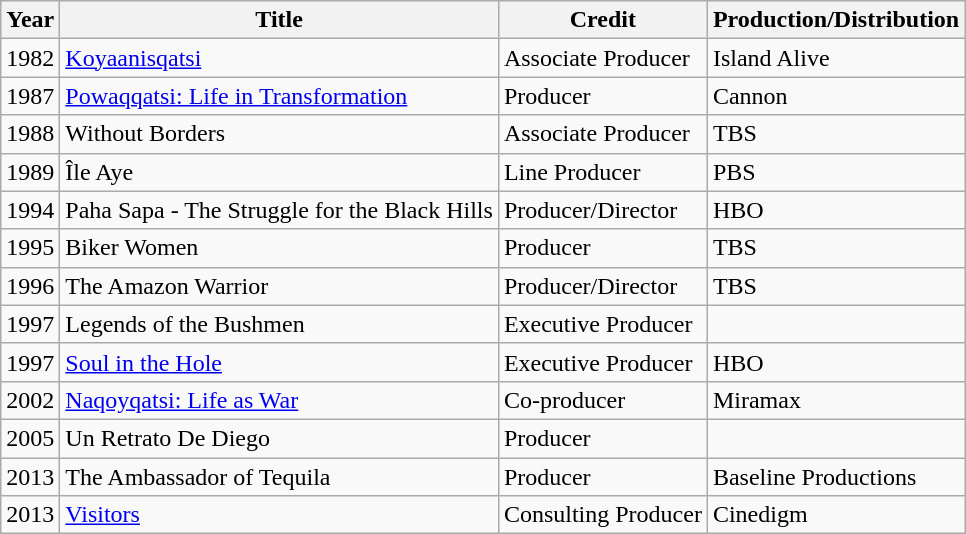<table class="wikitable">
<tr>
<th>Year</th>
<th>Title</th>
<th>Credit</th>
<th>Production/Distribution</th>
</tr>
<tr>
<td>1982</td>
<td><a href='#'>Koyaanisqatsi</a></td>
<td>Associate Producer</td>
<td>Island Alive</td>
</tr>
<tr>
<td>1987</td>
<td><a href='#'>Powaqqatsi: Life in Transformation</a></td>
<td>Producer</td>
<td>Cannon</td>
</tr>
<tr>
<td>1988</td>
<td>Without Borders</td>
<td>Associate Producer</td>
<td>TBS</td>
</tr>
<tr>
<td>1989</td>
<td>Île Aye</td>
<td>Line Producer</td>
<td>PBS</td>
</tr>
<tr>
<td>1994</td>
<td>Paha Sapa - The Struggle for the Black Hills</td>
<td>Producer/Director</td>
<td>HBO</td>
</tr>
<tr>
<td>1995</td>
<td>Biker Women</td>
<td>Producer</td>
<td>TBS</td>
</tr>
<tr>
<td>1996</td>
<td>The Amazon Warrior</td>
<td>Producer/Director</td>
<td>TBS</td>
</tr>
<tr>
<td>1997</td>
<td>Legends of the Bushmen</td>
<td>Executive Producer</td>
<td></td>
</tr>
<tr>
<td>1997</td>
<td><a href='#'>Soul in the Hole</a></td>
<td>Executive Producer</td>
<td>HBO</td>
</tr>
<tr>
<td>2002</td>
<td><a href='#'>Naqoyqatsi: Life as War</a></td>
<td>Co-producer</td>
<td>Miramax</td>
</tr>
<tr>
<td>2005</td>
<td>Un Retrato De Diego</td>
<td>Producer</td>
<td></td>
</tr>
<tr>
<td>2013</td>
<td>The Ambassador of Tequila</td>
<td>Producer</td>
<td>Baseline Productions</td>
</tr>
<tr>
<td>2013</td>
<td><a href='#'>Visitors</a></td>
<td>Consulting Producer</td>
<td>Cinedigm</td>
</tr>
</table>
